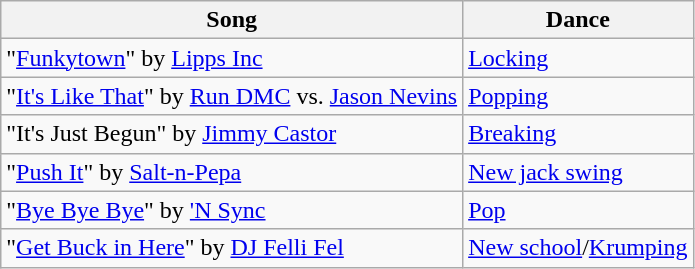<table class="wikitable" style="white-space:nowrap;" fixed;">
<tr>
<th>Song</th>
<th>Dance</th>
</tr>
<tr>
<td>"<a href='#'>Funkytown</a>" by <a href='#'>Lipps Inc</a></td>
<td><a href='#'>Locking</a></td>
</tr>
<tr>
<td>"<a href='#'>It's Like That</a>" by <a href='#'>Run DMC</a> vs. <a href='#'>Jason Nevins</a></td>
<td><a href='#'>Popping</a></td>
</tr>
<tr>
<td>"It's Just Begun" by <a href='#'>Jimmy Castor</a></td>
<td><a href='#'>Breaking</a></td>
</tr>
<tr>
<td>"<a href='#'>Push It</a>" by <a href='#'>Salt-n-Pepa</a></td>
<td><a href='#'>New jack swing</a></td>
</tr>
<tr>
<td>"<a href='#'>Bye Bye Bye</a>" by <a href='#'>'N Sync</a></td>
<td><a href='#'>Pop</a></td>
</tr>
<tr>
<td>"<a href='#'>Get Buck in Here</a>" by <a href='#'>DJ Felli Fel</a></td>
<td><a href='#'>New school</a>/<a href='#'>Krumping</a></td>
</tr>
</table>
